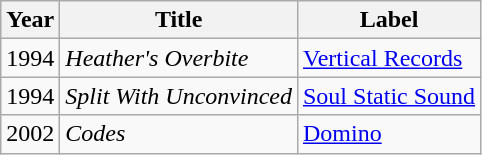<table class="wikitable">
<tr>
<th>Year</th>
<th>Title</th>
<th>Label</th>
</tr>
<tr>
<td>1994</td>
<td><em>Heather's Overbite</em></td>
<td><a href='#'>Vertical Records</a></td>
</tr>
<tr>
<td>1994</td>
<td><em>Split With Unconvinced</em></td>
<td><a href='#'>Soul Static Sound</a></td>
</tr>
<tr>
<td>2002</td>
<td><em>Codes</em></td>
<td><a href='#'>Domino</a></td>
</tr>
</table>
